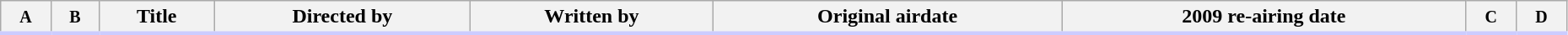<table class="wikitable sortable" style="width: 98%;" cellpadding="0" cellspacing="0">
<tr>
<th style="border-bottom:3px solid #CCF"><small>A</small></th>
<th style="border-bottom:3px solid #CCF"><small>B</small></th>
<th style="border-bottom:3px solid #CCF">Title</th>
<th style="border-bottom:3px solid #CCF">Directed by</th>
<th style="border-bottom:3px solid #CCF">Written by</th>
<th style="border-bottom:3px solid #CCF">Original airdate</th>
<th style="border-bottom:3px solid #CCF">2009 re-airing date</th>
<th style="border-bottom:3px solid #CCF"><small>C</small></th>
<th style="border-bottom:3px solid #CCF"><small>D</small><br>












</th>
</tr>
</table>
